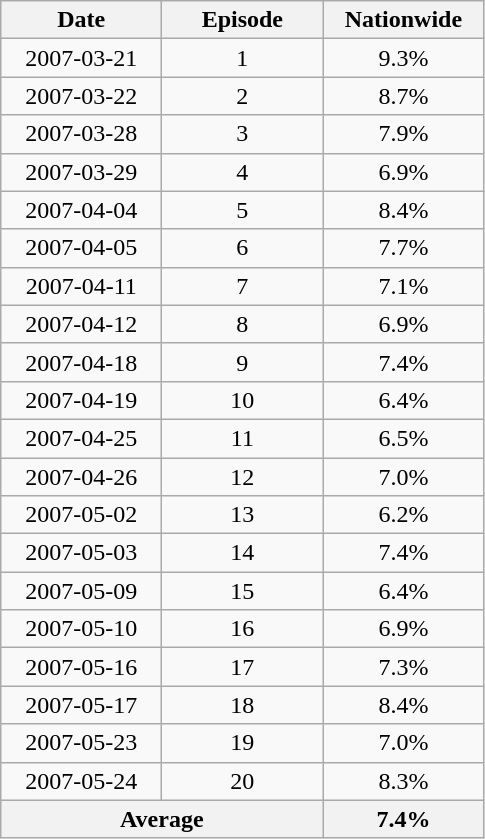<table class="wikitable">
<tr>
<th width=100>Date</th>
<th width=100>Episode</th>
<th width=100>Nationwide</th>
</tr>
<tr align=center>
<td>2007-03-21</td>
<td>1</td>
<td>9.3%</td>
</tr>
<tr align=center>
<td>2007-03-22</td>
<td>2</td>
<td>8.7%</td>
</tr>
<tr align=center>
<td>2007-03-28</td>
<td>3</td>
<td>7.9%</td>
</tr>
<tr align=center>
<td>2007-03-29</td>
<td>4</td>
<td>6.9%</td>
</tr>
<tr align=center>
<td>2007-04-04</td>
<td>5</td>
<td>8.4%</td>
</tr>
<tr align=center>
<td>2007-04-05</td>
<td>6</td>
<td>7.7%</td>
</tr>
<tr align=center>
<td>2007-04-11</td>
<td>7</td>
<td>7.1%</td>
</tr>
<tr align=center>
<td>2007-04-12</td>
<td>8</td>
<td>6.9%</td>
</tr>
<tr align=center>
<td>2007-04-18</td>
<td>9</td>
<td>7.4%</td>
</tr>
<tr align=center>
<td>2007-04-19</td>
<td>10</td>
<td>6.4%</td>
</tr>
<tr align=center>
<td>2007-04-25</td>
<td>11</td>
<td>6.5%</td>
</tr>
<tr align=center>
<td>2007-04-26</td>
<td>12</td>
<td>7.0%</td>
</tr>
<tr align=center>
<td>2007-05-02</td>
<td>13</td>
<td>6.2%</td>
</tr>
<tr align=center>
<td>2007-05-03</td>
<td>14</td>
<td>7.4%</td>
</tr>
<tr align=center>
<td>2007-05-09</td>
<td>15</td>
<td>6.4%</td>
</tr>
<tr align=center>
<td>2007-05-10</td>
<td>16</td>
<td>6.9%</td>
</tr>
<tr align=center>
<td>2007-05-16</td>
<td>17</td>
<td>7.3%</td>
</tr>
<tr align=center>
<td>2007-05-17</td>
<td>18</td>
<td>8.4%</td>
</tr>
<tr align=center>
<td>2007-05-23</td>
<td>19</td>
<td>7.0%</td>
</tr>
<tr align=center>
<td>2007-05-24</td>
<td>20</td>
<td>8.3%</td>
</tr>
<tr align="center">
<th colspan=2>Average</th>
<th>7.4%</th>
</tr>
</table>
